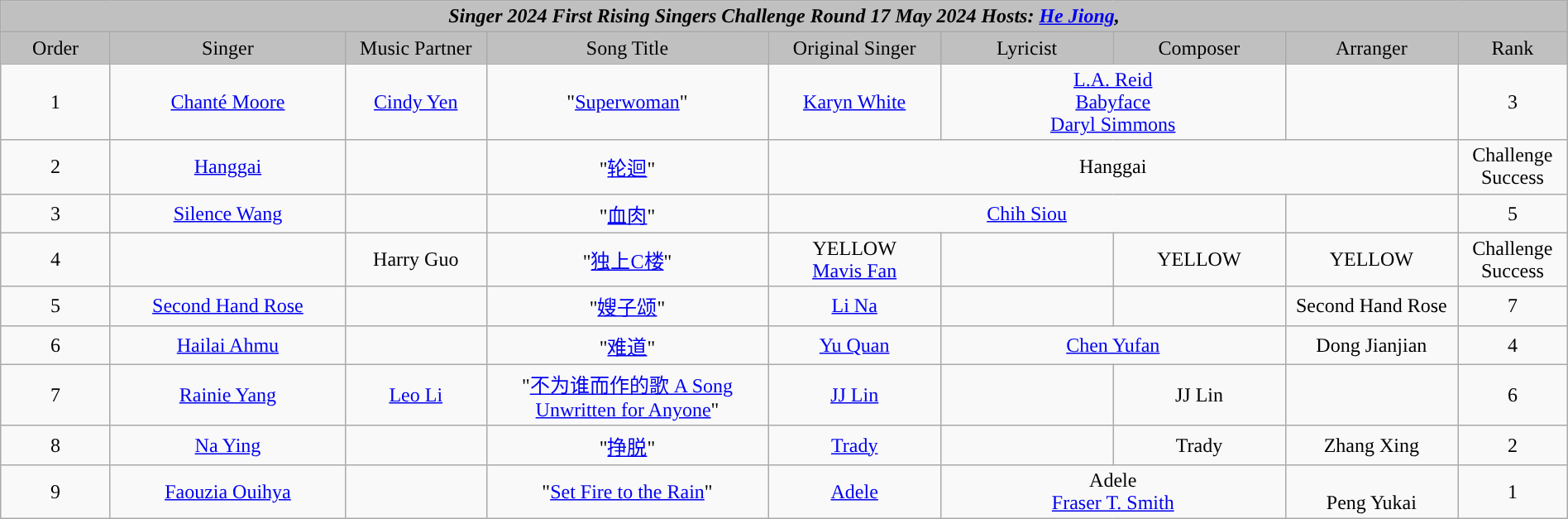<table class="wikitable sortable mw-collapsibleiamasinger-s09" width="100%" style="text-align:center">
<tr align=center style="background:silver">
<td colspan="9"><div><strong><em>Singer<em> 2024 First Rising Singers Challenge Round 17 May 2024 Hosts: <a href='#'>He Jiong</a>, <strong></div></td>
</tr>
<tr style="background:silver">
<td style="width:7%"></strong>Order<strong></td>
<td style="width:15%"></strong>Singer<strong></td>
<td style="width:9%"></strong>Music Partner<strong></td>
<td style="width:18%"></strong>Song Title<strong></td>
<td style="width:11%"></strong>Original Singer<strong></td>
<td style="width:11%"></strong>Lyricist<strong></td>
<td style="width:11%"></strong>Composer<strong></td>
<td style="width:11%"></strong>Arranger<strong></td>
<td style="width:7%"></strong>Rank<strong></td>
</tr>
<tr>
<td>1</td>
<td><a href='#'>Chanté Moore</a></td>
<td><a href='#'>Cindy Yen</a></td>
<td>"<a href='#'>Superwoman</a>"</td>
<td><a href='#'>Karyn White</a></td>
<td colspan=2><a href='#'>L.A. Reid</a><br><a href='#'>Babyface</a><br><a href='#'>Daryl Simmons</a></td>
<td></td>
<td>3</td>
</tr>
<tr>
<td>2</td>
<td><a href='#'>Hanggai</a></td>
<td></td>
<td>"<a href='#'>轮迴</a>"</td>
<td colspan=4>Hanggai</td>
<td>Challenge Success</td>
</tr>
<tr>
<td>3</td>
<td><a href='#'>Silence Wang</a></td>
<td></td>
<td>"<a href='#'>血肉</a>"</td>
<td colspan=3><a href='#'>Chih Siou</a></td>
<td></td>
<td>5</td>
</tr>
<tr>
<td>4</td>
<td></td>
<td>Harry Guo</td>
<td>"<a href='#'>独上C楼</a>"</td>
<td>YELLOW<br><a href='#'>Mavis Fan</a></td>
<td></td>
<td>YELLOW</td>
<td>YELLOW<br></td>
<td>Challenge Success</td>
</tr>
<tr>
<td>5</td>
<td><a href='#'>Second Hand Rose</a></td>
<td></td>
<td>"<a href='#'>嫂子颂</a>"</td>
<td><a href='#'>Li Na</a></td>
<td></td>
<td></td>
<td>Second Hand Rose</td>
<td>7</td>
</tr>
<tr>
<td>6</td>
<td><a href='#'>Hailai Ahmu</a></td>
<td></td>
<td>"<a href='#'>难道</a>"</td>
<td><a href='#'>Yu Quan</a></td>
<td colspan=2><a href='#'>Chen Yufan</a></td>
<td>Dong Jianjian</td>
<td>4</td>
</tr>
<tr>
<td>7</td>
<td><a href='#'>Rainie Yang</a></td>
<td><a href='#'>Leo Li</a></td>
<td>"<a href='#'>不为谁而作的歌 A Song Unwritten for Anyone</a>"</td>
<td><a href='#'>JJ Lin</a></td>
<td></td>
<td>JJ Lin</td>
<td></td>
<td>6</td>
</tr>
<tr>
<td>8</td>
<td><a href='#'>Na Ying</a></td>
<td></td>
<td>"<a href='#'>挣脱</a>"</td>
<td><a href='#'>Trady</a></td>
<td></td>
<td>Trady</td>
<td>Zhang Xing</td>
<td>2</td>
</tr>
<tr>
<td>9</td>
<td><a href='#'>Faouzia Ouihya</a></td>
<td></td>
<td>"<a href='#'>Set Fire to the Rain</a>"</td>
<td><a href='#'>Adele</a></td>
<td colspan=2>Adele<br><a href='#'>Fraser T. Smith</a></td>
<td><br>Peng Yukai</td>
<td>1</td>
</tr>
</table>
